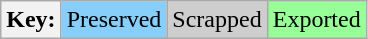<table class="wikitable">
<tr>
<th>Key:</th>
<td style=background-color:#87cefa>Preserved</td>
<td style=background-color:#cecece>Scrapped</td>
<td style=background-color:#98ff98>Exported</td>
</tr>
</table>
